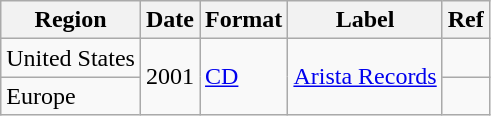<table class="wikitable plainrowheaders">
<tr>
<th>Region</th>
<th>Date</th>
<th>Format</th>
<th>Label</th>
<th>Ref</th>
</tr>
<tr>
<td>United States</td>
<td rowspan="2">2001</td>
<td rowspan="2"><a href='#'>CD</a></td>
<td rowspan="2"><a href='#'>Arista Records</a></td>
<td></td>
</tr>
<tr>
<td>Europe</td>
<td></td>
</tr>
</table>
